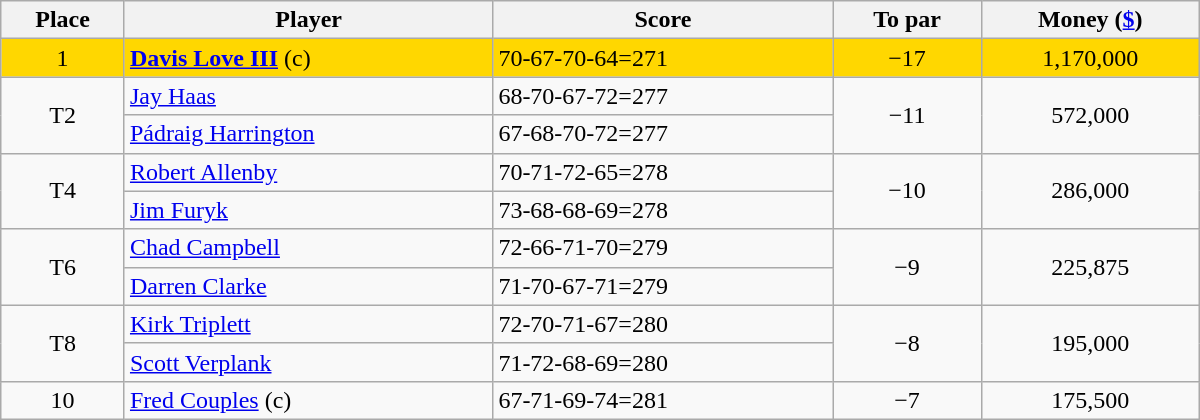<table class="wikitable" style="width:50em;margin-bottom:0;">
<tr>
<th>Place</th>
<th>Player</th>
<th>Score</th>
<th>To par</th>
<th>Money (<a href='#'>$</a>)</th>
</tr>
<tr style="background:gold">
<td align=center>1</td>
<td> <strong><a href='#'>Davis Love III</a></strong> (c)</td>
<td>70-67-70-64=271</td>
<td align=center>−17</td>
<td align=center>1,170,000</td>
</tr>
<tr>
<td rowspan=2 align=center>T2</td>
<td> <a href='#'>Jay Haas</a></td>
<td>68-70-67-72=277</td>
<td rowspan=2 align=center>−11</td>
<td rowspan=2 align=center>572,000</td>
</tr>
<tr>
<td> <a href='#'>Pádraig Harrington</a></td>
<td>67-68-70-72=277</td>
</tr>
<tr>
<td rowspan=2 align=center>T4</td>
<td> <a href='#'>Robert Allenby</a></td>
<td>70-71-72-65=278</td>
<td rowspan=2 align=center>−10</td>
<td rowspan=2 align=center>286,000</td>
</tr>
<tr>
<td> <a href='#'>Jim Furyk</a></td>
<td>73-68-68-69=278</td>
</tr>
<tr>
<td rowspan=2 align=center>T6</td>
<td> <a href='#'>Chad Campbell</a></td>
<td>72-66-71-70=279</td>
<td rowspan=2 align=center>−9</td>
<td rowspan=2 align=center>225,875</td>
</tr>
<tr>
<td> <a href='#'>Darren Clarke</a></td>
<td>71-70-67-71=279</td>
</tr>
<tr>
<td rowspan=2 align=center>T8</td>
<td> <a href='#'>Kirk Triplett</a></td>
<td>72-70-71-67=280</td>
<td rowspan=2 align=center>−8</td>
<td rowspan=2 align=center>195,000</td>
</tr>
<tr>
<td> <a href='#'>Scott Verplank</a></td>
<td>71-72-68-69=280</td>
</tr>
<tr>
<td align=center>10</td>
<td> <a href='#'>Fred Couples</a> (c)</td>
<td>67-71-69-74=281</td>
<td align=center>−7</td>
<td align=center>175,500</td>
</tr>
</table>
